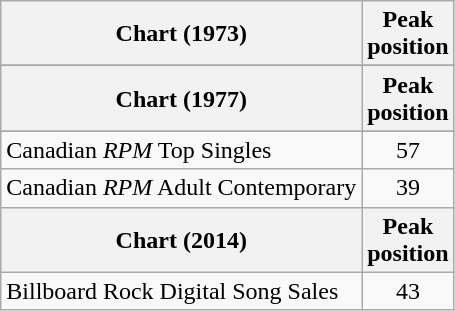<table class="wikitable sortable">
<tr>
<th align="left">Chart (1973)</th>
<th style="text-align:center;">Peak<br>position</th>
</tr>
<tr>
</tr>
<tr>
<th align="left">Chart (1977)</th>
<th style="text-align:center;">Peak<br>position</th>
</tr>
<tr>
</tr>
<tr>
<td align="left">Canadian <em>RPM</em> Top Singles</td>
<td style="text-align:center;">57</td>
</tr>
<tr>
<td align="left">Canadian <em>RPM</em> Adult Contemporary</td>
<td style="text-align:center;">39</td>
</tr>
<tr>
<th align="left">Chart (2014)</th>
<th style="text-align:center;">Peak<br>position</th>
</tr>
<tr>
<td align="left">Billboard Rock Digital Song Sales</td>
<td style="text-align:center;">43</td>
</tr>
</table>
